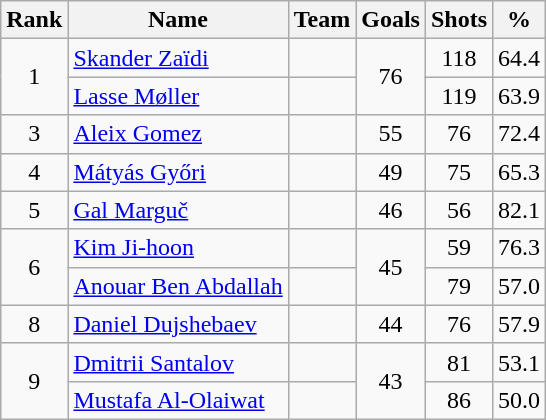<table class="wikitable" style="text-align: center;">
<tr>
<th>Rank</th>
<th>Name</th>
<th>Team</th>
<th>Goals</th>
<th>Shots</th>
<th>%</th>
</tr>
<tr>
<td rowspan=2>1</td>
<td align="left"><a href='#'>Skander Zaïdi</a></td>
<td align="left"></td>
<td rowspan=2>76</td>
<td>118</td>
<td>64.4</td>
</tr>
<tr>
<td align="left"><a href='#'>Lasse Møller</a></td>
<td align="left"></td>
<td>119</td>
<td>63.9</td>
</tr>
<tr>
<td>3</td>
<td align="left"><a href='#'>Aleix Gomez</a></td>
<td align="left"></td>
<td>55</td>
<td>76</td>
<td>72.4</td>
</tr>
<tr>
<td>4</td>
<td align="left"><a href='#'>Mátyás Győri</a></td>
<td align="left"></td>
<td>49</td>
<td>75</td>
<td>65.3</td>
</tr>
<tr>
<td>5</td>
<td align="left"><a href='#'>Gal Marguč</a></td>
<td align="left"></td>
<td>46</td>
<td>56</td>
<td>82.1</td>
</tr>
<tr>
<td rowspan=2>6</td>
<td align="left"><a href='#'>Kim Ji-hoon</a></td>
<td align="left"></td>
<td rowspan=2>45</td>
<td>59</td>
<td>76.3</td>
</tr>
<tr>
<td align="left"><a href='#'>Anouar Ben Abdallah</a></td>
<td align="left"></td>
<td>79</td>
<td>57.0</td>
</tr>
<tr>
<td>8</td>
<td align="left"><a href='#'>Daniel Dujshebaev</a></td>
<td align="left"></td>
<td>44</td>
<td>76</td>
<td>57.9</td>
</tr>
<tr>
<td rowspan=2>9</td>
<td align="left"><a href='#'>Dmitrii Santalov</a></td>
<td align="left"></td>
<td rowspan=2>43</td>
<td>81</td>
<td>53.1</td>
</tr>
<tr>
<td align="left"><a href='#'>Mustafa Al-Olaiwat</a></td>
<td align="left"></td>
<td>86</td>
<td>50.0</td>
</tr>
</table>
